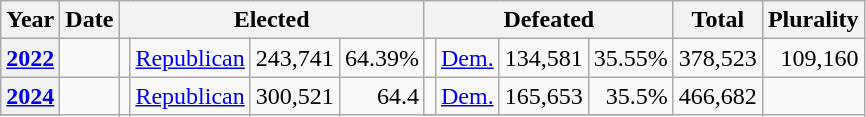<table class=wikitable>
<tr>
<th>Year</th>
<th>Date</th>
<th ! colspan="4">Elected</th>
<th ! colspan="4">Defeated</th>
<th>Total</th>
<th>Plurality</th>
</tr>
<tr>
<th valign="top"><a href='#'>2022</a></th>
<td valign="top"></td>
<td valign="top"></td>
<td valign="top" ><a href='#'>Republican</a></td>
<td valign="top" align="right">243,741</td>
<td valign="top" align="right">64.39%</td>
<td valign="top"></td>
<td valign="top" ><a href='#'>Dem.</a></td>
<td valign="top" align="right">134,581</td>
<td valign="top" align="right">35.55%</td>
<td valign="top" align="right">378,523</td>
<td valign="top" align="right">109,160</td>
</tr>
<tr>
<th valign="top"><a href='#'>2024</a></th>
<td rowspan="2" valign="top"></td>
<td rowspan="2" valign="top"></td>
<td rowspan="2" valign="top" ><a href='#'>Republican</a></td>
<td rowspan="2" valign="top" align="right">300,521</td>
<td rowspan="2" valign="top" align="right">64.4</td>
<td valign="top"></td>
<td valign="top" ><a href='#'>Dem.</a></td>
<td valign="top" align="right">165,653</td>
<td valign="top" align="right">35.5%</td>
<td rowspan="2" valign="top" align="right">466,682</td>
<td rowspan="2" valign="top" align="right"></td>
</tr>
<tr>
</tr>
</table>
